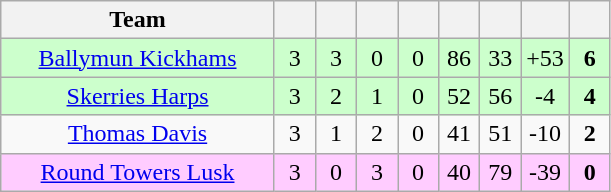<table class="wikitable" style="text-align:center">
<tr>
<th style="width:175px;">Team</th>
<th width="20"></th>
<th width="20"></th>
<th width="20"></th>
<th width="20"></th>
<th width="20"></th>
<th width="20"></th>
<th width="20"></th>
<th width="20"></th>
</tr>
<tr style="background:#cfc;">
<td><a href='#'>Ballymun Kickhams</a></td>
<td>3</td>
<td>3</td>
<td>0</td>
<td>0</td>
<td>86</td>
<td>33</td>
<td>+53</td>
<td><strong>6</strong></td>
</tr>
<tr style="background:#cfc;">
<td><a href='#'>Skerries Harps</a></td>
<td>3</td>
<td>2</td>
<td>1</td>
<td>0</td>
<td>52</td>
<td>56</td>
<td>-4</td>
<td><strong>4</strong></td>
</tr>
<tr>
<td><a href='#'>Thomas Davis</a></td>
<td>3</td>
<td>1</td>
<td>2</td>
<td>0</td>
<td>41</td>
<td>51</td>
<td>-10</td>
<td><strong>2</strong></td>
</tr>
<tr style="background:#fcf;">
<td><a href='#'>Round Towers Lusk</a></td>
<td>3</td>
<td>0</td>
<td>3</td>
<td>0</td>
<td>40</td>
<td>79</td>
<td>-39</td>
<td><strong>0</strong></td>
</tr>
</table>
